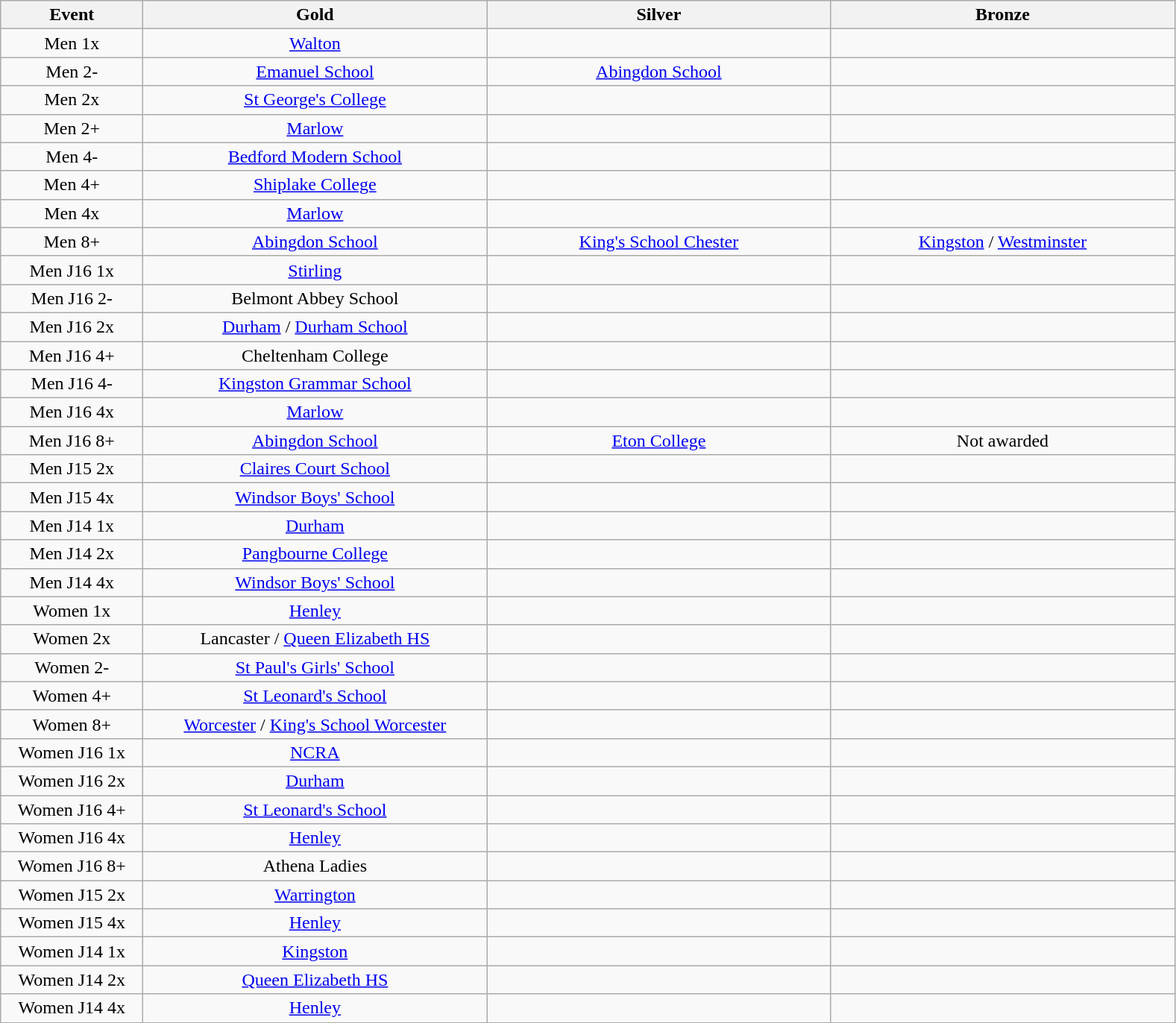<table class="wikitable" style="text-align:center">
<tr>
<th width=120>Event</th>
<th width=300>Gold</th>
<th width=300>Silver</th>
<th width=300>Bronze</th>
</tr>
<tr>
<td>Men 1x</td>
<td><a href='#'>Walton</a></td>
<td></td>
<td></td>
</tr>
<tr>
<td>Men 2-</td>
<td><a href='#'>Emanuel School</a></td>
<td><a href='#'>Abingdon School</a></td>
<td></td>
</tr>
<tr>
<td>Men 2x</td>
<td><a href='#'>St George's College</a></td>
<td></td>
<td></td>
</tr>
<tr>
<td>Men 2+</td>
<td><a href='#'>Marlow</a></td>
<td></td>
<td></td>
</tr>
<tr>
<td>Men 4-</td>
<td><a href='#'>Bedford Modern School</a></td>
<td></td>
<td></td>
</tr>
<tr>
<td>Men 4+</td>
<td><a href='#'>Shiplake College</a></td>
<td></td>
<td></td>
</tr>
<tr>
<td>Men 4x</td>
<td><a href='#'>Marlow</a></td>
<td></td>
<td></td>
</tr>
<tr>
<td>Men 8+</td>
<td><a href='#'>Abingdon School</a></td>
<td><a href='#'>King's School Chester</a></td>
<td><a href='#'>Kingston</a> / <a href='#'>Westminster</a></td>
</tr>
<tr>
<td>Men J16 1x</td>
<td><a href='#'>Stirling</a></td>
<td></td>
<td></td>
</tr>
<tr>
<td>Men J16 2-</td>
<td>Belmont Abbey School</td>
<td></td>
<td></td>
</tr>
<tr>
<td>Men J16 2x</td>
<td><a href='#'>Durham</a> / <a href='#'>Durham School</a></td>
<td></td>
<td></td>
</tr>
<tr>
<td>Men J16 4+</td>
<td>Cheltenham College</td>
<td></td>
<td></td>
</tr>
<tr>
<td>Men J16 4-</td>
<td><a href='#'>Kingston Grammar School</a></td>
<td></td>
<td></td>
</tr>
<tr>
<td>Men J16 4x</td>
<td><a href='#'>Marlow</a></td>
<td></td>
<td></td>
</tr>
<tr>
<td>Men J16 8+</td>
<td><a href='#'>Abingdon School</a></td>
<td><a href='#'>Eton College</a></td>
<td>Not awarded</td>
</tr>
<tr>
<td>Men J15 2x</td>
<td><a href='#'>Claires Court School</a></td>
<td></td>
<td></td>
</tr>
<tr>
<td>Men J15 4x</td>
<td><a href='#'>Windsor Boys' School</a></td>
<td></td>
<td></td>
</tr>
<tr>
<td>Men J14 1x</td>
<td><a href='#'>Durham</a></td>
<td></td>
<td></td>
</tr>
<tr>
<td>Men J14 2x</td>
<td><a href='#'>Pangbourne College</a></td>
<td></td>
<td></td>
</tr>
<tr>
<td>Men J14 4x</td>
<td><a href='#'>Windsor Boys' School</a></td>
<td></td>
<td></td>
</tr>
<tr>
<td>Women 1x</td>
<td><a href='#'>Henley</a></td>
<td></td>
<td></td>
</tr>
<tr>
<td>Women 2x</td>
<td>Lancaster / <a href='#'>Queen Elizabeth HS</a></td>
<td></td>
<td></td>
</tr>
<tr>
<td>Women 2-</td>
<td><a href='#'>St Paul's Girls' School</a></td>
<td></td>
<td></td>
</tr>
<tr>
<td>Women 4+</td>
<td><a href='#'>St Leonard's School</a></td>
<td></td>
<td></td>
</tr>
<tr>
<td>Women 8+</td>
<td><a href='#'>Worcester</a> / <a href='#'>King's School Worcester</a></td>
<td></td>
<td></td>
</tr>
<tr>
<td>Women J16 1x</td>
<td><a href='#'>NCRA</a></td>
<td></td>
<td></td>
</tr>
<tr>
<td>Women J16 2x</td>
<td><a href='#'>Durham</a></td>
<td></td>
<td></td>
</tr>
<tr>
<td>Women J16 4+</td>
<td><a href='#'>St Leonard's School</a></td>
<td></td>
<td></td>
</tr>
<tr>
<td>Women J16 4x</td>
<td><a href='#'>Henley</a></td>
<td></td>
<td></td>
</tr>
<tr>
<td>Women J16 8+</td>
<td>Athena Ladies</td>
<td></td>
<td></td>
</tr>
<tr>
<td>Women J15 2x</td>
<td><a href='#'>Warrington</a></td>
<td></td>
<td></td>
</tr>
<tr>
<td>Women J15 4x</td>
<td><a href='#'>Henley</a></td>
<td></td>
<td></td>
</tr>
<tr>
<td>Women J14 1x</td>
<td><a href='#'>Kingston</a></td>
<td></td>
<td></td>
</tr>
<tr>
<td>Women J14 2x</td>
<td><a href='#'>Queen Elizabeth HS</a></td>
<td></td>
<td></td>
</tr>
<tr>
<td>Women J14 4x</td>
<td><a href='#'>Henley</a></td>
<td></td>
<td></td>
</tr>
</table>
